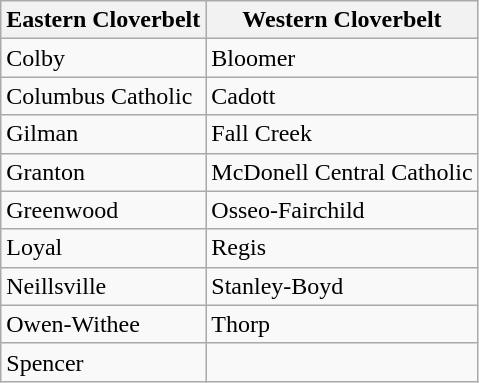<table class="wikitable">
<tr>
<th>Eastern Cloverbelt</th>
<th>Western Cloverbelt</th>
</tr>
<tr>
<td>Colby</td>
<td>Bloomer</td>
</tr>
<tr>
<td>Columbus Catholic</td>
<td>Cadott</td>
</tr>
<tr>
<td>Gilman</td>
<td>Fall Creek</td>
</tr>
<tr>
<td>Granton</td>
<td>McDonell Central Catholic</td>
</tr>
<tr>
<td>Greenwood</td>
<td>Osseo-Fairchild</td>
</tr>
<tr>
<td>Loyal</td>
<td>Regis</td>
</tr>
<tr>
<td>Neillsville</td>
<td>Stanley-Boyd</td>
</tr>
<tr>
<td>Owen-Withee</td>
<td>Thorp</td>
</tr>
<tr>
<td>Spencer</td>
<td></td>
</tr>
</table>
